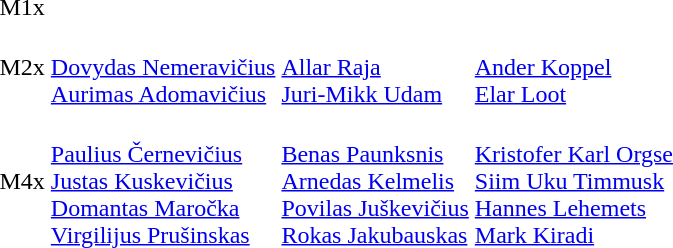<table>
<tr>
<td>M1x</td>
<td></td>
<td></td>
<td></td>
</tr>
<tr>
<td>M2x</td>
<td><br><a href='#'>Dovydas Nemeravičius</a><br><a href='#'>Aurimas Adomavičius</a></td>
<td><br><a href='#'>Allar Raja</a><br><a href='#'>Juri-Mikk Udam</a></td>
<td><br><a href='#'>Ander Koppel</a><br><a href='#'>Elar Loot</a></td>
</tr>
<tr>
<td>M4x</td>
<td><br><a href='#'>Paulius Černevičius</a><br><a href='#'>Justas Kuskevičius</a><br><a href='#'>Domantas Maročka</a><br><a href='#'>Virgilijus Prušinskas</a></td>
<td><br><a href='#'>Benas Paunksnis</a><br><a href='#'>Arnedas Kelmelis</a><br><a href='#'>Povilas Juškevičius</a><br><a href='#'>Rokas Jakubauskas</a></td>
<td><br><a href='#'>Kristofer Karl Orgse</a><br><a href='#'>Siim Uku Timmusk</a><br><a href='#'>Hannes Lehemets</a><br><a href='#'>Mark Kiradi</a></td>
</tr>
</table>
